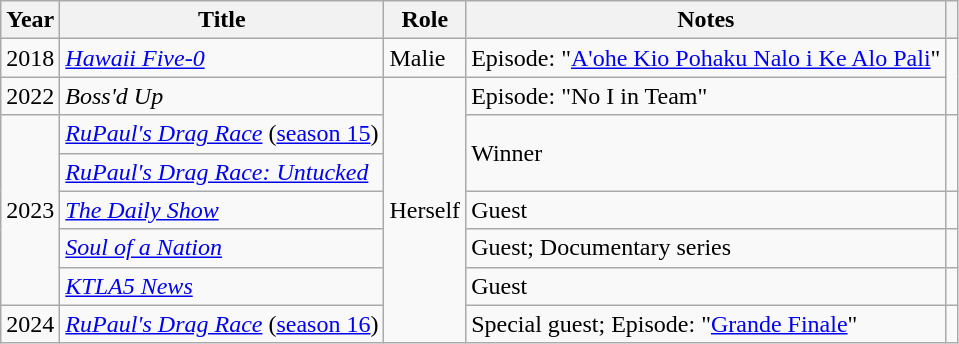<table class="wikitable">
<tr>
<th>Year</th>
<th>Title</th>
<th>Role</th>
<th>Notes</th>
<th style="text-align: center;" class="unsortable"></th>
</tr>
<tr>
<td>2018</td>
<td><em><a href='#'>Hawaii Five-0</a></em></td>
<td>Malie</td>
<td>Episode: "<a href='#'>A'ohe Kio Pohaku Nalo i Ke Alo Pali</a>"</td>
<td style="text-align: center;" rowspan="2"></td>
</tr>
<tr>
<td>2022</td>
<td><em>Boss'd Up</em></td>
<td rowspan="7">Herself</td>
<td>Episode: "No I in Team"</td>
</tr>
<tr>
<td rowspan="5">2023</td>
<td><em><a href='#'>RuPaul's Drag Race</a></em> (<a href='#'>season 15</a>)</td>
<td rowspan="2">Winner</td>
<td style="text-align: center;" rowspan="2"></td>
</tr>
<tr>
<td><em><a href='#'>RuPaul's Drag Race: Untucked</a></em></td>
</tr>
<tr>
<td><em><a href='#'>The Daily Show</a></em></td>
<td>Guest</td>
<td style="text-align: center;"></td>
</tr>
<tr>
<td><em><a href='#'>Soul of a Nation</a></em></td>
<td>Guest; Documentary series</td>
<td style="text-align: center;"></td>
</tr>
<tr>
<td><em><a href='#'>KTLA5 News</a></em></td>
<td>Guest</td>
<td style="text-align: center;"></td>
</tr>
<tr>
<td>2024</td>
<td><em><a href='#'>RuPaul's Drag Race</a></em> (<a href='#'>season 16</a>)</td>
<td>Special guest; Episode: "<a href='#'>Grande Finale</a>"</td>
<td style="text-align: center;"></td>
</tr>
</table>
